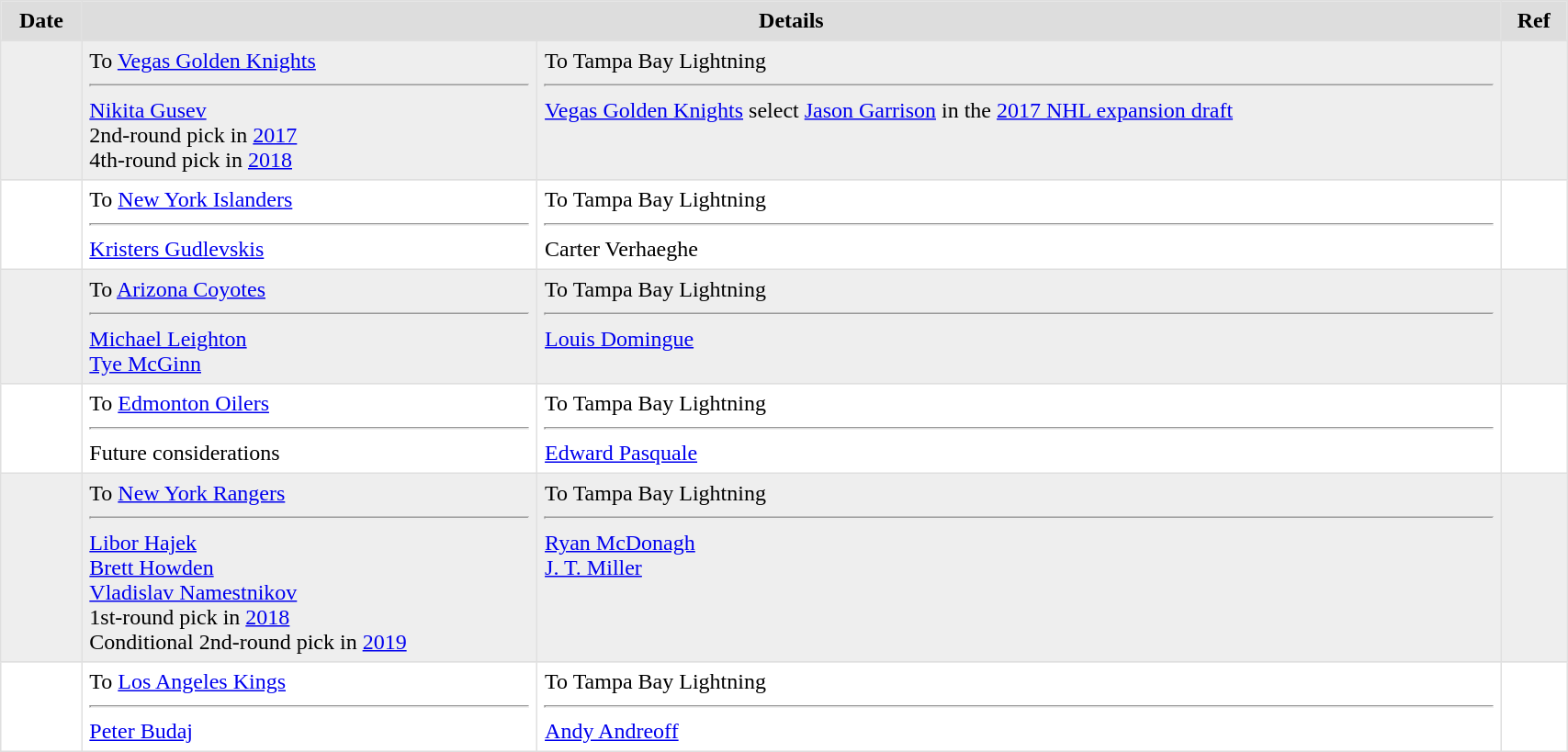<table border=1 style="border-collapse:collapse" bordercolor="#DFDFDF" cellpadding="5" width=90%>
<tr style="background:#ddd; text-align:center;">
<th>Date</th>
<th colspan="2">Details</th>
<th>Ref</th>
</tr>
<tr bgcolor="eeeeee">
<td></td>
<td valign="top">To <a href='#'>Vegas Golden Knights</a><hr><a href='#'>Nikita Gusev</a><br>2nd-round pick in <a href='#'>2017</a><br> 4th-round pick in <a href='#'>2018</a></td>
<td valign="top">To Tampa Bay Lightning<hr><a href='#'>Vegas Golden Knights</a> select <a href='#'>Jason Garrison</a> in the <a href='#'>2017 NHL expansion draft</a></td>
<td></td>
</tr>
<tr>
<td></td>
<td valign="top">To <a href='#'>New York Islanders</a><hr><a href='#'>Kristers Gudlevskis</a></td>
<td valign="top">To Tampa Bay Lightning<hr>Carter Verhaeghe</td>
<td></td>
</tr>
<tr bgcolor="eeeeee">
<td></td>
<td valign="top">To <a href='#'>Arizona Coyotes</a><hr><a href='#'>Michael Leighton</a><br><a href='#'>Tye McGinn</a></td>
<td valign="top">To Tampa Bay Lightning<hr><a href='#'>Louis Domingue</a></td>
<td></td>
</tr>
<tr>
<td></td>
<td valign="top">To <a href='#'>Edmonton Oilers</a><hr>Future considerations</td>
<td valign="top">To Tampa Bay Lightning<hr><a href='#'>Edward Pasquale</a></td>
<td></td>
</tr>
<tr bgcolor="eeeeee">
<td></td>
<td valign="top">To <a href='#'>New York Rangers</a><hr><a href='#'>Libor Hajek</a><br><a href='#'>Brett Howden</a><br><a href='#'>Vladislav Namestnikov</a><br>1st-round pick in <a href='#'>2018</a><br>Conditional 2nd-round pick in <a href='#'>2019</a></td>
<td valign="top">To Tampa Bay Lightning<hr><a href='#'>Ryan McDonagh</a><br><a href='#'>J. T. Miller</a></td>
<td></td>
</tr>
<tr>
<td></td>
<td valign="top">To <a href='#'>Los Angeles Kings</a><hr><a href='#'>Peter Budaj</a></td>
<td valign="top">To Tampa Bay Lightning<hr><a href='#'>Andy Andreoff</a></td>
<td></td>
</tr>
</table>
